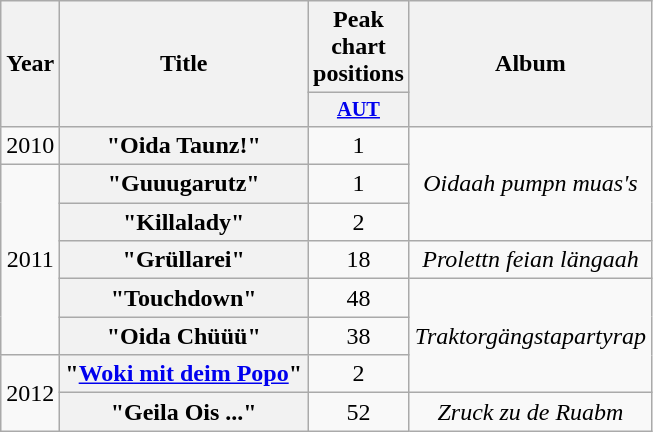<table class="wikitable plainrowheaders" style="text-align:center;">
<tr>
<th scope="col" rowspan="2">Year</th>
<th scope="col" rowspan="2">Title</th>
<th scope="col">Peak chart positions</th>
<th scope="col" rowspan="2">Album</th>
</tr>
<tr>
<th scope="col" style="width:3em;font-size:85%;"><a href='#'>AUT</a><br></th>
</tr>
<tr>
<td>2010</td>
<th scope="row">"Oida Taunz!"</th>
<td>1</td>
<td style="text-align:center;" rowspan="3"><em>Oidaah pumpn muas's</em></td>
</tr>
<tr>
<td rowspan="5">2011</td>
<th scope="row">"Guuugarutz"</th>
<td>1</td>
</tr>
<tr>
<th scope="row">"Killalady"</th>
<td>2</td>
</tr>
<tr>
<th scope="row">"Grüllarei"</th>
<td>18</td>
<td style="text-align:center;"><em>Prolettn feian längaah</em></td>
</tr>
<tr>
<th scope="row">"Touchdown"</th>
<td>48</td>
<td style="text-align:center;" rowspan="3"><em>Traktorgängstapartyrap</em></td>
</tr>
<tr>
<th scope="row">"Oida Chüüü"</th>
<td>38</td>
</tr>
<tr>
<td rowspan="2">2012</td>
<th scope="row">"<a href='#'>Woki mit deim Popo</a>"</th>
<td>2</td>
</tr>
<tr>
<th scope="row">"Geila Ois ..."</th>
<td>52</td>
<td style="text-align:center;"><em>Zruck zu de Ruabm</em></td>
</tr>
</table>
